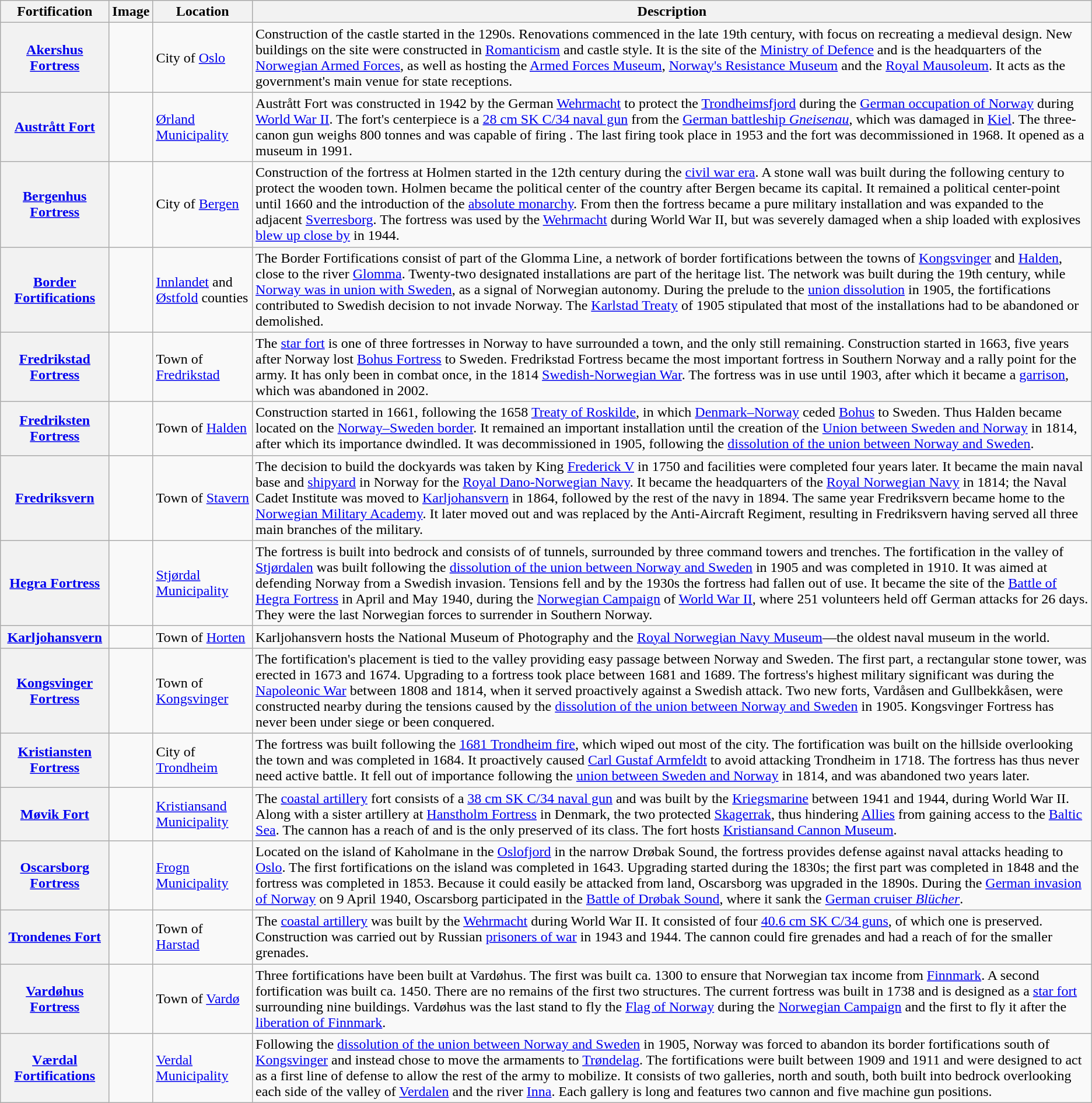<table class="wikitable sortable plainrowheaders">
<tr>
<th scope=col>Fortification</th>
<th scope=col>Image</th>
<th scope=col>Location</th>
<th scope=col class=unsortable>Description</th>
</tr>
<tr>
<th scope=row><a href='#'>Akershus Fortress</a></th>
<td></td>
<td>City of <a href='#'>Oslo</a><br><small></small></td>
<td>Construction of the castle started in the 1290s. Renovations commenced in the late 19th century, with focus on recreating a medieval design. New buildings on the site were constructed in <a href='#'>Romanticism</a> and castle style. It is the site of the <a href='#'>Ministry of Defence</a> and is the headquarters of the <a href='#'>Norwegian Armed Forces</a>, as well as hosting the <a href='#'>Armed Forces Museum</a>, <a href='#'>Norway's Resistance Museum</a> and the <a href='#'>Royal Mausoleum</a>. It acts as the government's main venue for state receptions.</td>
</tr>
<tr>
<th scope=row><a href='#'>Austrått Fort</a></th>
<td></td>
<td><a href='#'>Ørland Municipality</a><br><small></small></td>
<td>Austrått Fort was constructed in 1942 by the German <a href='#'>Wehrmacht</a> to protect the <a href='#'>Trondheimsfjord</a> during the <a href='#'>German occupation of Norway</a> during <a href='#'>World War II</a>. The fort's centerpiece is a <a href='#'>28 cm SK C/34 naval gun</a> from the <a href='#'>German battleship <em>Gneisenau</em></a>, which was damaged in <a href='#'>Kiel</a>. The three-canon gun weighs 800 tonnes and was capable of firing . The last firing took place in 1953 and the fort was decommissioned in 1968. It opened as a museum in 1991.</td>
</tr>
<tr>
<th scope=row><a href='#'>Bergenhus Fortress</a></th>
<td></td>
<td>City of <a href='#'>Bergen</a><br><small></small></td>
<td>Construction of the fortress at Holmen started in the 12th century during the <a href='#'>civil war era</a>. A stone wall was built during the following century to protect the wooden town. Holmen became the political center of the country after Bergen became its capital. It remained a political center-point until 1660 and the introduction of the <a href='#'>absolute monarchy</a>. From then the fortress became a pure military installation and was expanded to the adjacent <a href='#'>Sverresborg</a>. The fortress was used by the <a href='#'>Wehrmacht</a> during World War II, but was severely damaged when a ship loaded with explosives <a href='#'>blew up close by</a> in 1944.</td>
</tr>
<tr>
<th scope=row><a href='#'>Border Fortifications</a></th>
<td></td>
<td><a href='#'>Innlandet</a> and <a href='#'>Østfold</a> counties</td>
<td>The Border Fortifications consist of part of the Glomma Line, a network of border fortifications between the towns of <a href='#'>Kongsvinger</a> and <a href='#'>Halden</a>, close to the river <a href='#'>Glomma</a>. Twenty-two designated installations are part of the heritage list. The network was built during the 19th century, while <a href='#'>Norway was in union with Sweden</a>, as a signal of Norwegian autonomy. During the prelude to the <a href='#'>union dissolution</a> in 1905, the fortifications contributed to Swedish decision to not invade Norway. The <a href='#'>Karlstad Treaty</a> of 1905 stipulated that most of the installations had to be abandoned or demolished.</td>
</tr>
<tr>
<th scope=row><a href='#'>Fredrikstad Fortress</a></th>
<td></td>
<td>Town of <a href='#'>Fredrikstad</a><br><small></small></td>
<td>The <a href='#'>star fort</a> is one of three fortresses in Norway to have surrounded a town, and the only still remaining. Construction started in 1663, five years after Norway lost <a href='#'>Bohus Fortress</a> to Sweden. Fredrikstad Fortress became the most important fortress in Southern Norway and a rally point for the army. It has only been in combat once, in the 1814 <a href='#'>Swedish-Norwegian War</a>. The fortress was in use until 1903, after which it became a <a href='#'>garrison</a>, which was abandoned in 2002.</td>
</tr>
<tr>
<th scope=row><a href='#'>Fredriksten Fortress</a></th>
<td></td>
<td>Town of <a href='#'>Halden</a><br><small></small></td>
<td>Construction started in 1661, following the 1658 <a href='#'>Treaty of Roskilde</a>, in which <a href='#'>Denmark–Norway</a> ceded <a href='#'>Bohus</a> to Sweden. Thus Halden became located on the <a href='#'>Norway–Sweden border</a>. It remained an important installation until the creation of the <a href='#'>Union between Sweden and Norway</a> in 1814, after which its importance dwindled. It was decommissioned in 1905, following the <a href='#'>dissolution of the union between Norway and Sweden</a>.</td>
</tr>
<tr>
<th scope=row><a href='#'>Fredriksvern</a></th>
<td></td>
<td>Town of <a href='#'>Stavern</a><br><small></small></td>
<td>The decision to build the dockyards was taken by King <a href='#'>Frederick V</a> in 1750 and facilities were completed four years later. It became the main naval base and <a href='#'>shipyard</a> in Norway for the <a href='#'>Royal Dano-Norwegian Navy</a>. It became the headquarters of the <a href='#'>Royal Norwegian Navy</a> in 1814; the Naval Cadet Institute was moved to <a href='#'>Karljohansvern</a> in 1864, followed by the rest of the navy in 1894. The same year Fredriksvern became home to the <a href='#'>Norwegian Military Academy</a>. It later moved out and was replaced by the Anti-Aircraft Regiment, resulting in Fredriksvern having served all three main branches of the military.</td>
</tr>
<tr>
<th scope=row><a href='#'>Hegra Fortress</a></th>
<td></td>
<td><a href='#'>Stjørdal Municipality</a><br><small></small></td>
<td>The fortress is built into bedrock and consists of  of tunnels, surrounded by three command towers and trenches. The fortification in the valley of <a href='#'>Stjørdalen</a> was built following the <a href='#'>dissolution of the union between Norway and Sweden</a> in 1905 and was completed in 1910. It was aimed at defending Norway from a Swedish invasion. Tensions fell and by the 1930s the fortress had fallen out of use. It became the site of the <a href='#'>Battle of Hegra Fortress</a> in April and May 1940, during the <a href='#'>Norwegian Campaign</a> of <a href='#'>World War II</a>, where 251 volunteers held off German attacks for 26 days. They were the last Norwegian forces to surrender in Southern Norway.</td>
</tr>
<tr>
<th scope=row><a href='#'>Karljohansvern</a></th>
<td></td>
<td>Town of <a href='#'>Horten</a><br><small></small></td>
<td>Karljohansvern hosts the National Museum of Photography and the <a href='#'>Royal Norwegian Navy Museum</a>—the oldest naval museum in the world.</td>
</tr>
<tr>
<th scope=row><a href='#'>Kongsvinger Fortress</a></th>
<td></td>
<td>Town of <a href='#'>Kongsvinger</a><br><small></small></td>
<td>The fortification's placement is tied to the valley providing easy passage between Norway and Sweden. The first part, a rectangular stone tower, was erected in 1673 and 1674. Upgrading to a fortress took place between 1681 and 1689. The fortress's highest military significant was during the <a href='#'>Napoleonic War</a> between 1808 and 1814, when it served proactively against a Swedish attack. Two new forts, Vardåsen and Gullbekkåsen, were constructed nearby during the tensions caused by the <a href='#'>dissolution of the union between Norway and Sweden</a> in 1905. Kongsvinger Fortress has never been under siege or been conquered.</td>
</tr>
<tr>
<th scope=row><a href='#'>Kristiansten Fortress</a></th>
<td></td>
<td>City of <a href='#'>Trondheim</a><br><small></small></td>
<td>The fortress was built following the <a href='#'>1681 Trondheim fire</a>, which wiped out most of the city. The fortification was built on the hillside overlooking the town and was completed in 1684. It proactively caused <a href='#'>Carl Gustaf Armfeldt</a> to avoid attacking Trondheim in 1718. The fortress has thus never need active battle. It fell out of importance following the <a href='#'>union between Sweden and Norway</a> in 1814, and was abandoned two years later.</td>
</tr>
<tr>
<th scope=row><a href='#'>Møvik Fort</a></th>
<td></td>
<td><a href='#'>Kristiansand Municipality</a><br><small></small></td>
<td>The <a href='#'>coastal artillery</a> fort consists of a <a href='#'>38 cm SK C/34 naval gun</a> and was built by the <a href='#'>Kriegsmarine</a> between 1941 and 1944, during World War II. Along with a sister artillery at <a href='#'>Hanstholm Fortress</a> in Denmark, the two protected <a href='#'>Skagerrak</a>, thus hindering <a href='#'>Allies</a> from gaining access to the <a href='#'>Baltic Sea</a>. The cannon has a reach of  and is the only preserved of its class. The fort hosts <a href='#'>Kristiansand Cannon Museum</a>.</td>
</tr>
<tr>
<th scope=row><a href='#'>Oscarsborg Fortress</a></th>
<td></td>
<td><a href='#'>Frogn Municipality</a><br><small></small></td>
<td>Located on the island of Kaholmane in the <a href='#'>Oslofjord</a> in the narrow Drøbak Sound, the fortress provides defense against naval attacks heading to <a href='#'>Oslo</a>. The first fortifications on the island was completed in 1643. Upgrading started during the 1830s; the first part was completed in 1848 and the fortress was completed in 1853. Because it could easily be attacked from land, Oscarsborg was upgraded in the 1890s. During the <a href='#'>German invasion of Norway</a> on 9 April 1940, Oscarsborg participated in the <a href='#'>Battle of Drøbak Sound</a>, where it sank the <a href='#'>German cruiser <em>Blücher</em></a>.</td>
</tr>
<tr>
<th scope=row><a href='#'>Trondenes Fort</a></th>
<td></td>
<td>Town of <a href='#'>Harstad</a></td>
<td>The <a href='#'>coastal artillery</a> was built by the <a href='#'>Wehrmacht</a> during World War II. It consisted of four <a href='#'>40.6 cm SK C/34 guns</a>, of which one is preserved. Construction was carried out by Russian <a href='#'>prisoners of war</a> in 1943 and 1944. The cannon could fire  grenades and had a reach of  for the smaller  grenades.</td>
</tr>
<tr>
<th scope=row><a href='#'>Vardøhus Fortress</a></th>
<td></td>
<td>Town of <a href='#'>Vardø</a><br><small></small></td>
<td>Three fortifications have been built at Vardøhus. The first was built ca. 1300 to ensure that Norwegian tax income from <a href='#'>Finnmark</a>. A second fortification was built ca. 1450. There are no remains of the first two structures. The current fortress was built in 1738 and is designed as a <a href='#'>star fort</a> surrounding nine buildings. Vardøhus was the last stand to fly the <a href='#'>Flag of Norway</a> during the <a href='#'>Norwegian Campaign</a> and the first to fly it after the <a href='#'>liberation of Finnmark</a>.</td>
</tr>
<tr>
<th scope=row><a href='#'>Værdal Fortifications</a></th>
<td></td>
<td><a href='#'>Verdal Municipality</a></td>
<td>Following the <a href='#'>dissolution of the union between Norway and Sweden</a> in 1905, Norway was forced to abandon its border fortifications south of <a href='#'>Kongsvinger</a> and instead chose to move the armaments to <a href='#'>Trøndelag</a>. The fortifications were built between 1909 and 1911 and were designed to act as a first line of defense to allow the rest of the army to mobilize. It consists of two galleries, north and south, both built into bedrock overlooking each side of the valley of <a href='#'>Verdalen</a> and the river <a href='#'>Inna</a>. Each gallery is  long and features two cannon and five machine gun positions.</td>
</tr>
</table>
